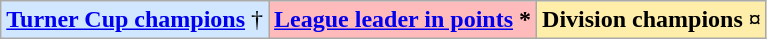<table class="wikitable">
<tr>
<td bgcolor="#d0e7ff"><strong><a href='#'>Turner Cup champions</a></strong> †</td>
<td bgcolor="#ffbbbb"><strong><a href='#'>League leader in points</a> *</strong></td>
<td bgcolor="#ffeeaa"><strong>Division champions ¤</strong></td>
</tr>
</table>
